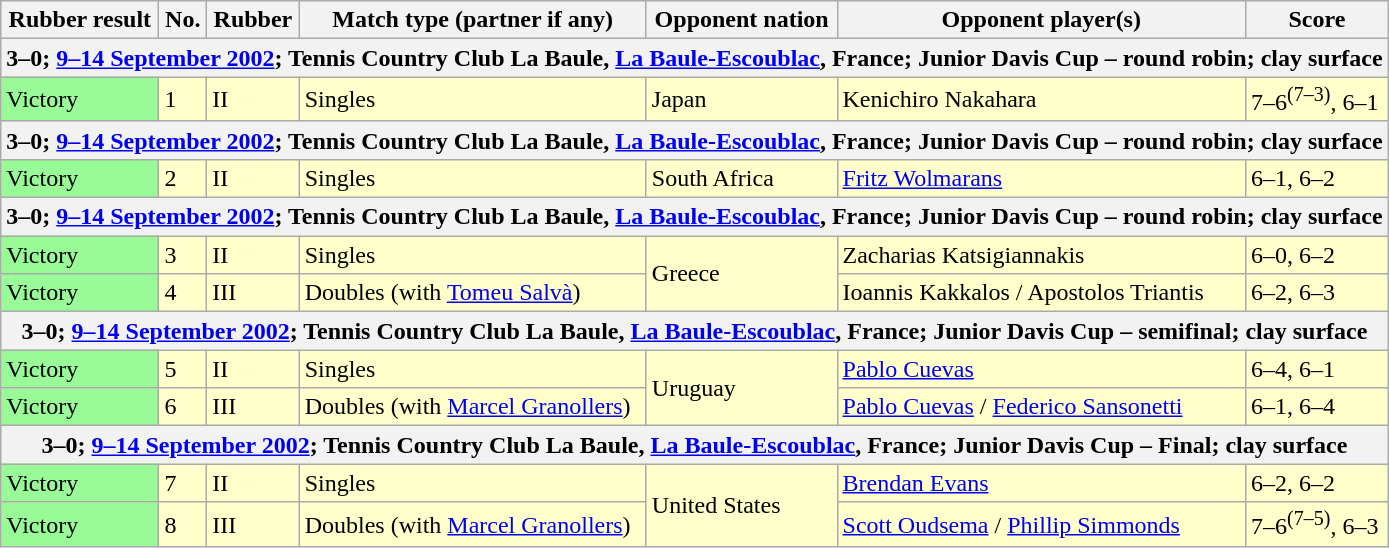<table class=wikitable style=font-size:100%>
<tr>
<th scope="col">Rubber result</th>
<th scope="col">No.</th>
<th scope="col">Rubber</th>
<th scope="col">Match type (partner if any)</th>
<th scope="col">Opponent nation</th>
<th scope="col" style="width:265px;">Opponent player(s)</th>
<th scope="col">Score</th>
</tr>
<tr>
<th colspan=7>3–0; <a href='#'>9–14 September 2002</a>; Tennis Country Club La Baule, <a href='#'>La Baule-Escoublac</a>, France; Junior Davis Cup – round robin; clay surface</th>
</tr>
<tr style="background:#ffc;">
<td bgcolor=98FB98>Victory</td>
<td>1</td>
<td>II</td>
<td>Singles</td>
<td> Japan</td>
<td>Kenichiro Nakahara</td>
<td>7–6<sup>(7–3)</sup>, 6–1</td>
</tr>
<tr>
<th colspan=7>3–0; <a href='#'>9–14 September 2002</a>; Tennis Country Club La Baule, <a href='#'>La Baule-Escoublac</a>, France; Junior Davis Cup – round robin; clay surface</th>
</tr>
<tr style="background:#ffc;">
<td bgcolor=98FB98>Victory</td>
<td>2</td>
<td>II</td>
<td>Singles</td>
<td> South Africa</td>
<td><a href='#'>Fritz Wolmarans</a></td>
<td>6–1, 6–2</td>
</tr>
<tr>
<th colspan=7>3–0; <a href='#'>9–14 September 2002</a>; Tennis Country Club La Baule, <a href='#'>La Baule-Escoublac</a>, France; Junior Davis Cup – round robin; clay surface</th>
</tr>
<tr style="background:#ffc;">
<td bgcolor=98FB98>Victory</td>
<td>3</td>
<td>II</td>
<td>Singles</td>
<td rowspan=2> Greece</td>
<td>Zacharias Katsigiannakis</td>
<td>6–0, 6–2</td>
</tr>
<tr style="background:#ffc;">
<td bgcolor=98FB98>Victory</td>
<td>4</td>
<td>III</td>
<td>Doubles (with <a href='#'>Tomeu Salvà</a>)</td>
<td>Ioannis Kakkalos / Apostolos Triantis</td>
<td>6–2, 6–3</td>
</tr>
<tr>
<th colspan=7>3–0; <a href='#'>9–14 September 2002</a>; Tennis Country Club La Baule, <a href='#'>La Baule-Escoublac</a>, France; Junior Davis Cup – semifinal; clay surface</th>
</tr>
<tr style="background:#ffc;">
<td bgcolor=98FB98>Victory</td>
<td>5</td>
<td>II</td>
<td>Singles</td>
<td rowspan=2> Uruguay</td>
<td><a href='#'>Pablo Cuevas</a></td>
<td>6–4, 6–1</td>
</tr>
<tr style="background:#ffc;">
<td bgcolor=98FB98>Victory</td>
<td>6</td>
<td>III</td>
<td>Doubles (with <a href='#'>Marcel Granollers</a>)</td>
<td><a href='#'>Pablo Cuevas</a> / <a href='#'>Federico Sansonetti</a></td>
<td>6–1, 6–4</td>
</tr>
<tr>
<th colspan=7>3–0; <a href='#'>9–14 September 2002</a>; Tennis Country Club La Baule, <a href='#'>La Baule-Escoublac</a>, France; Junior Davis Cup – Final; clay surface</th>
</tr>
<tr style="background:#ffc;">
<td bgcolor=98FB98>Victory</td>
<td>7</td>
<td>II</td>
<td>Singles</td>
<td rowspan=2> United States</td>
<td><a href='#'>Brendan Evans</a></td>
<td>6–2, 6–2</td>
</tr>
<tr style="background:#ffc;">
<td bgcolor=98FB98>Victory</td>
<td>8</td>
<td>III</td>
<td>Doubles (with <a href='#'>Marcel Granollers</a>)</td>
<td><a href='#'>Scott Oudsema</a> / <a href='#'>Phillip Simmonds</a></td>
<td>7–6<sup>(7–5)</sup>, 6–3</td>
</tr>
</table>
